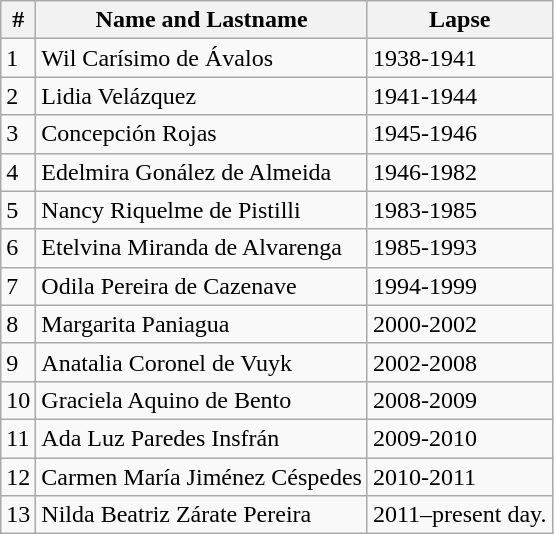<table class="wikitable">
<tr>
<th>#</th>
<th>Name and Lastname</th>
<th>Lapse</th>
</tr>
<tr>
<td>1</td>
<td>Wil Carísimo de Ávalos</td>
<td>1938-1941</td>
</tr>
<tr>
<td>2</td>
<td>Lidia Velázquez</td>
<td>1941-1944</td>
</tr>
<tr>
<td>3</td>
<td>Concepción Rojas</td>
<td>1945-1946</td>
</tr>
<tr>
<td>4</td>
<td>Edelmira Gonález de Almeida</td>
<td>1946-1982</td>
</tr>
<tr>
<td>5</td>
<td>Nancy Riquelme de Pistilli</td>
<td>1983-1985</td>
</tr>
<tr>
<td>6</td>
<td>Etelvina Miranda de Alvarenga</td>
<td>1985-1993</td>
</tr>
<tr>
<td>7</td>
<td>Odila Pereira de Cazenave</td>
<td>1994-1999</td>
</tr>
<tr>
<td>8</td>
<td>Margarita Paniagua</td>
<td>2000-2002</td>
</tr>
<tr>
<td>9</td>
<td>Anatalia Coronel de Vuyk</td>
<td>2002-2008</td>
</tr>
<tr>
<td>10</td>
<td>Graciela Aquino de Bento</td>
<td>2008-2009</td>
</tr>
<tr>
<td>11</td>
<td>Ada Luz Paredes Insfrán</td>
<td>2009-2010</td>
</tr>
<tr>
<td>12</td>
<td>Carmen María Jiménez Céspedes</td>
<td>2010-2011</td>
</tr>
<tr>
<td>13</td>
<td>Nilda Beatriz Zárate Pereira</td>
<td>2011–present day.</td>
</tr>
</table>
